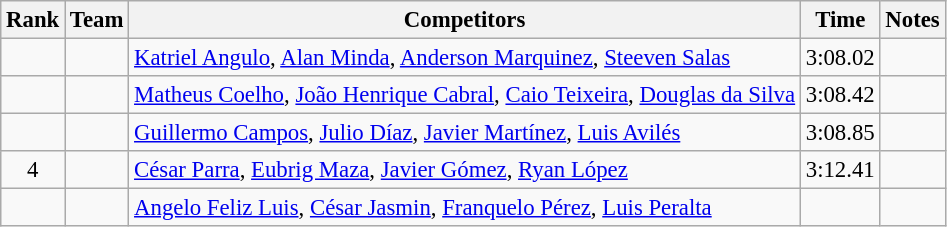<table class="wikitable sortable" style="text-align:center;font-size:95%">
<tr>
<th>Rank</th>
<th>Team</th>
<th>Competitors</th>
<th>Time</th>
<th>Notes</th>
</tr>
<tr>
<td></td>
<td align=left></td>
<td align=left><a href='#'>Katriel Angulo</a>, <a href='#'>Alan Minda</a>, <a href='#'>Anderson Marquinez</a>, <a href='#'>Steeven Salas</a></td>
<td>3:08.02</td>
<td></td>
</tr>
<tr>
<td></td>
<td align=left></td>
<td align=left><a href='#'>Matheus Coelho</a>, <a href='#'>João Henrique Cabral</a>, <a href='#'>Caio Teixeira</a>, <a href='#'>Douglas da Silva</a></td>
<td>3:08.42</td>
<td></td>
</tr>
<tr>
<td></td>
<td align=left></td>
<td align=left><a href='#'>Guillermo Campos</a>, <a href='#'>Julio Díaz</a>, <a href='#'>Javier Martínez</a>, <a href='#'>Luis Avilés</a></td>
<td>3:08.85</td>
<td></td>
</tr>
<tr>
<td>4</td>
<td align=left></td>
<td align=left><a href='#'>César Parra</a>, <a href='#'>Eubrig Maza</a>, <a href='#'>Javier Gómez</a>, <a href='#'>Ryan López</a></td>
<td>3:12.41</td>
<td></td>
</tr>
<tr>
<td></td>
<td align=left></td>
<td align=left><a href='#'>Angelo Feliz Luis</a>, <a href='#'>César Jasmin</a>, <a href='#'>Franquelo Pérez</a>, <a href='#'>Luis Peralta</a></td>
<td></td>
<td></td>
</tr>
</table>
